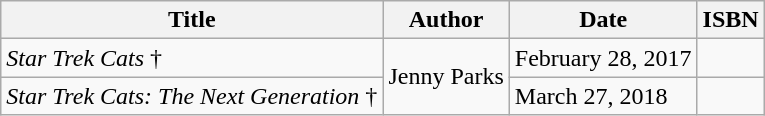<table class="wikitable">
<tr>
<th>Title</th>
<th>Author</th>
<th>Date</th>
<th>ISBN</th>
</tr>
<tr>
<td><em>Star Trek Cats</em> †</td>
<td rowspan="2">Jenny Parks</td>
<td>February 28, 2017</td>
<td></td>
</tr>
<tr>
<td><em>Star Trek Cats: The Next Generation</em> †</td>
<td>March 27, 2018</td>
<td></td>
</tr>
</table>
